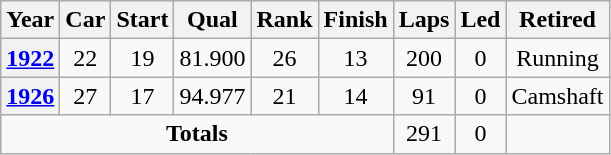<table class="wikitable" style="text-align:center">
<tr>
<th>Year</th>
<th>Car</th>
<th>Start</th>
<th>Qual</th>
<th>Rank</th>
<th>Finish</th>
<th>Laps</th>
<th>Led</th>
<th>Retired</th>
</tr>
<tr>
<th><a href='#'>1922</a></th>
<td>22</td>
<td>19</td>
<td>81.900</td>
<td>26</td>
<td>13</td>
<td>200</td>
<td>0</td>
<td>Running</td>
</tr>
<tr>
<th><a href='#'>1926</a></th>
<td>27</td>
<td>17</td>
<td>94.977</td>
<td>21</td>
<td>14</td>
<td>91</td>
<td>0</td>
<td>Camshaft</td>
</tr>
<tr>
<td colspan=6><strong>Totals</strong></td>
<td>291</td>
<td>0</td>
<td></td>
</tr>
</table>
